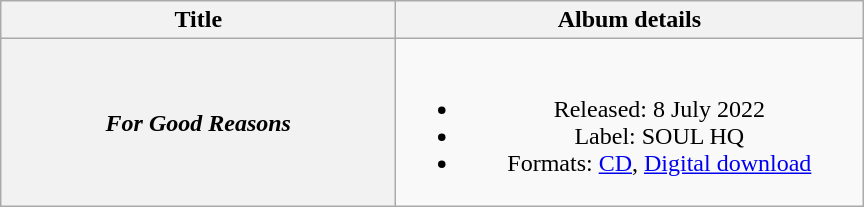<table class="wikitable plainrowheaders" style="text-align:center;">
<tr>
<th scope="col" style="width:16em;">Title</th>
<th scope="col" style="width:19em;">Album details</th>
</tr>
<tr>
<th scope="row"><em>For Good Reasons</em></th>
<td><br><ul><li>Released: 8 July 2022</li><li>Label: SOUL HQ</li><li>Formats: <a href='#'>CD</a>, <a href='#'>Digital download</a></li></ul></td>
</tr>
</table>
